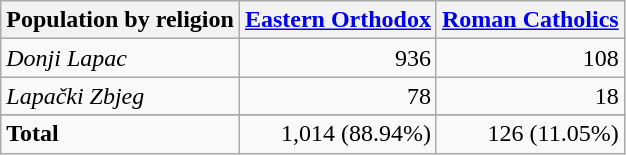<table class="wikitable sortable">
<tr>
<th>Population by religion</th>
<th><a href='#'>Eastern Orthodox</a></th>
<th><a href='#'>Roman Catholics</a></th>
</tr>
<tr>
<td><em>Donji Lapac</em></td>
<td align="right">936</td>
<td align="right">108</td>
</tr>
<tr>
<td><em>Lapački Zbjeg</em></td>
<td align="right">78</td>
<td align="right">18</td>
</tr>
<tr>
</tr>
<tr>
<td><strong>Total</strong></td>
<td align="right">1,014 (88.94%)</td>
<td align="right">126 (11.05%)</td>
</tr>
</table>
